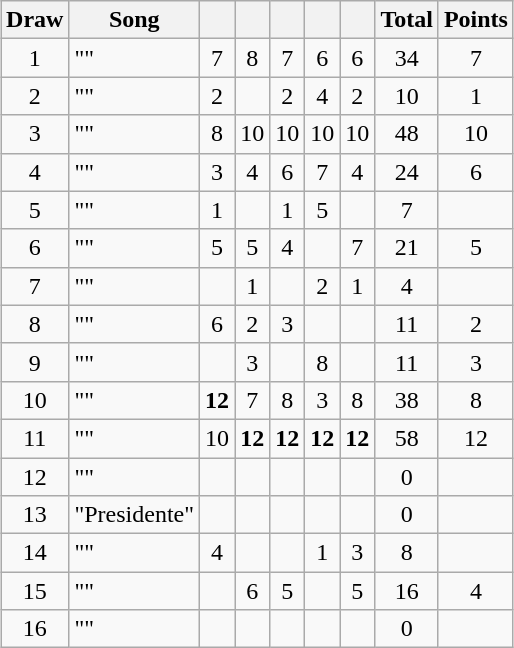<table class="wikitable collapsible" style="margin: 1em auto 1em auto; text-align:center;">
<tr>
<th>Draw</th>
<th>Song</th>
<th><small></small></th>
<th><small></small></th>
<th><small></small></th>
<th><small></small></th>
<th><small></small></th>
<th>Total</th>
<th>Points</th>
</tr>
<tr>
<td>1</td>
<td align="left">""</td>
<td>7</td>
<td>8</td>
<td>7</td>
<td>6</td>
<td>6</td>
<td>34</td>
<td>7</td>
</tr>
<tr>
<td>2</td>
<td align="left">""</td>
<td>2</td>
<td></td>
<td>2</td>
<td>4</td>
<td>2</td>
<td>10</td>
<td>1</td>
</tr>
<tr>
<td>3</td>
<td align="left">""</td>
<td>8</td>
<td>10</td>
<td>10</td>
<td>10</td>
<td>10</td>
<td>48</td>
<td>10</td>
</tr>
<tr>
<td>4</td>
<td align="left">""</td>
<td>3</td>
<td>4</td>
<td>6</td>
<td>7</td>
<td>4</td>
<td>24</td>
<td>6</td>
</tr>
<tr>
<td>5</td>
<td align="left">""</td>
<td>1</td>
<td></td>
<td>1</td>
<td>5</td>
<td></td>
<td>7</td>
<td></td>
</tr>
<tr>
<td>6</td>
<td align="left">""</td>
<td>5</td>
<td>5</td>
<td>4</td>
<td></td>
<td>7</td>
<td>21</td>
<td>5</td>
</tr>
<tr>
<td>7</td>
<td align="left">""</td>
<td></td>
<td>1</td>
<td></td>
<td>2</td>
<td>1</td>
<td>4</td>
<td></td>
</tr>
<tr>
<td>8</td>
<td align="left">""</td>
<td>6</td>
<td>2</td>
<td>3</td>
<td></td>
<td></td>
<td>11</td>
<td>2</td>
</tr>
<tr>
<td>9</td>
<td align="left">""</td>
<td></td>
<td>3</td>
<td></td>
<td>8</td>
<td></td>
<td>11</td>
<td>3</td>
</tr>
<tr>
<td>10</td>
<td align="left">""</td>
<td><strong>12</strong></td>
<td>7</td>
<td>8</td>
<td>3</td>
<td>8</td>
<td>38</td>
<td>8</td>
</tr>
<tr>
<td>11</td>
<td align="left">""</td>
<td>10</td>
<td><strong>12</strong></td>
<td><strong>12</strong></td>
<td><strong>12</strong></td>
<td><strong>12</strong></td>
<td>58</td>
<td>12</td>
</tr>
<tr>
<td>12</td>
<td align="left">""</td>
<td></td>
<td></td>
<td></td>
<td></td>
<td></td>
<td>0</td>
<td></td>
</tr>
<tr>
<td>13</td>
<td align="left">"Presidente"</td>
<td></td>
<td></td>
<td></td>
<td></td>
<td></td>
<td>0</td>
<td></td>
</tr>
<tr>
<td>14</td>
<td align="left">""</td>
<td>4</td>
<td></td>
<td></td>
<td>1</td>
<td>3</td>
<td>8</td>
<td></td>
</tr>
<tr>
<td>15</td>
<td align="left">""</td>
<td></td>
<td>6</td>
<td>5</td>
<td></td>
<td>5</td>
<td>16</td>
<td>4</td>
</tr>
<tr>
<td>16</td>
<td align="left">""</td>
<td></td>
<td></td>
<td></td>
<td></td>
<td></td>
<td>0</td>
<td></td>
</tr>
</table>
